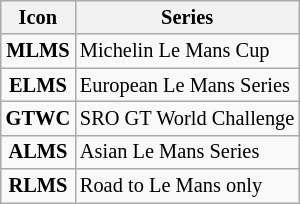<table class="wikitable" style="font-size: 85%;">
<tr>
<th>Icon</th>
<th>Series</th>
</tr>
<tr>
<td align=center><strong><span>MLMS</span></strong></td>
<td>Michelin Le Mans Cup</td>
</tr>
<tr>
<td align=center><strong><span>ELMS</span></strong></td>
<td>European Le Mans Series</td>
</tr>
<tr>
<td align=center><strong><span>GTWC</span></strong></td>
<td>SRO GT World Challenge</td>
</tr>
<tr>
<td align=center><strong><span>ALMS</span></strong></td>
<td>Asian Le Mans Series</td>
</tr>
<tr>
<td align=center><strong><span>RLMS</span></strong></td>
<td>Road to Le Mans only</td>
</tr>
</table>
